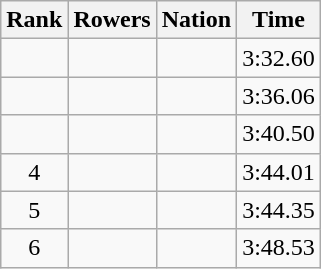<table class="wikitable sortable" style=text-align:center>
<tr>
<th>Rank</th>
<th>Rowers</th>
<th>Nation</th>
<th>Time</th>
</tr>
<tr>
<td></td>
<td align=left data-sort=value="Arba, Rodica"></td>
<td align=left></td>
<td>3:32.60</td>
</tr>
<tr>
<td></td>
<td align=left data-sort=value="Elizabeth, Craig"></td>
<td align=left></td>
<td>3:36.06</td>
</tr>
<tr>
<td></td>
<td align=left data-sort=value="Becker, Ellen"></td>
<td align=left></td>
<td>3:40.50</td>
</tr>
<tr>
<td>4</td>
<td align=left data-sort=value="Cornet, Lynda"></td>
<td align=left></td>
<td>3:44.01</td>
</tr>
<tr>
<td>5</td>
<td align=left data-sort=value="Kirch, Barbara"></td>
<td align=left></td>
<td>3:44.35</td>
</tr>
<tr>
<td>6</td>
<td align=left data-sort=value="Becker, Ellen"></td>
<td align=left></td>
<td>3:48.53</td>
</tr>
</table>
